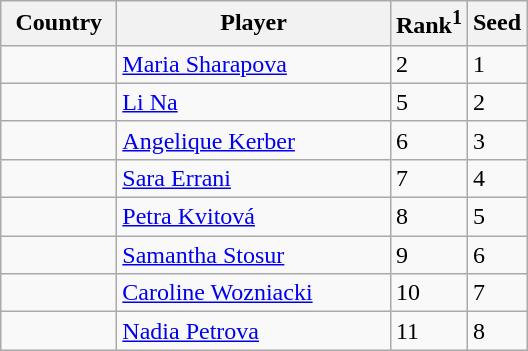<table class="sortable wikitable">
<tr>
<th width="70">Country</th>
<th width="175">Player</th>
<th>Rank<sup>1</sup></th>
<th>Seed</th>
</tr>
<tr>
<td></td>
<td><a href='#'>Maria Sharapova</a></td>
<td>2</td>
<td>1</td>
</tr>
<tr>
<td></td>
<td><a href='#'>Li Na</a></td>
<td>5</td>
<td>2</td>
</tr>
<tr>
<td></td>
<td><a href='#'>Angelique Kerber</a></td>
<td>6</td>
<td>3</td>
</tr>
<tr>
<td></td>
<td><a href='#'>Sara Errani</a></td>
<td>7</td>
<td>4</td>
</tr>
<tr>
<td></td>
<td><a href='#'>Petra Kvitová</a></td>
<td>8</td>
<td>5</td>
</tr>
<tr>
<td></td>
<td><a href='#'>Samantha Stosur</a></td>
<td>9</td>
<td>6</td>
</tr>
<tr>
<td></td>
<td><a href='#'>Caroline Wozniacki</a></td>
<td>10</td>
<td>7</td>
</tr>
<tr>
<td></td>
<td><a href='#'>Nadia Petrova</a></td>
<td>11</td>
<td>8</td>
</tr>
</table>
